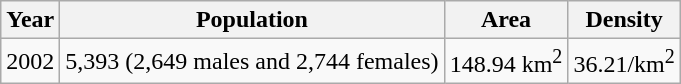<table class="wikitable">
<tr>
<th>Year</th>
<th>Population</th>
<th>Area</th>
<th>Density</th>
</tr>
<tr>
<td>2002</td>
<td>5,393 (2,649 males and 2,744 females)</td>
<td>148.94 km<sup>2</sup></td>
<td>36.21/km<sup>2</sup></td>
</tr>
</table>
